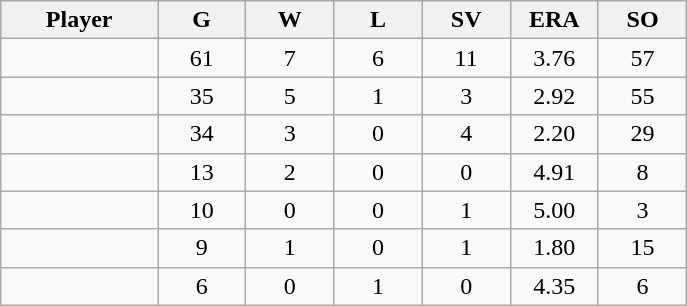<table class="wikitable sortable">
<tr>
<th bgcolor="#DDDDFF" width="16%">Player</th>
<th bgcolor="#DDDDFF" width="9%">G</th>
<th bgcolor="#DDDDFF" width="9%">W</th>
<th bgcolor="#DDDDFF" width="9%">L</th>
<th bgcolor="#DDDDFF" width="9%">SV</th>
<th bgcolor="#DDDDFF" width="9%">ERA</th>
<th bgcolor="#DDDDFF" width="9%">SO</th>
</tr>
<tr align="center">
<td></td>
<td>61</td>
<td>7</td>
<td>6</td>
<td>11</td>
<td>3.76</td>
<td>57</td>
</tr>
<tr align="center">
<td></td>
<td>35</td>
<td>5</td>
<td>1</td>
<td>3</td>
<td>2.92</td>
<td>55</td>
</tr>
<tr align="center">
<td></td>
<td>34</td>
<td>3</td>
<td>0</td>
<td>4</td>
<td>2.20</td>
<td>29</td>
</tr>
<tr align="center">
<td></td>
<td>13</td>
<td>2</td>
<td>0</td>
<td>0</td>
<td>4.91</td>
<td>8</td>
</tr>
<tr align="center">
<td></td>
<td>10</td>
<td>0</td>
<td>0</td>
<td>1</td>
<td>5.00</td>
<td>3</td>
</tr>
<tr align="center">
<td></td>
<td>9</td>
<td>1</td>
<td>0</td>
<td>1</td>
<td>1.80</td>
<td>15</td>
</tr>
<tr align="center">
<td></td>
<td>6</td>
<td>0</td>
<td>1</td>
<td>0</td>
<td>4.35</td>
<td>6</td>
</tr>
</table>
